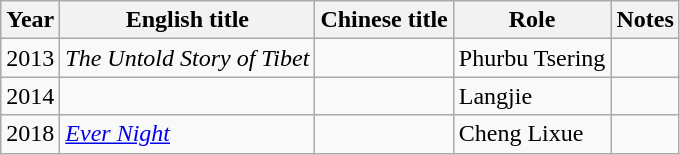<table class="wikitable">
<tr>
<th>Year</th>
<th>English title</th>
<th>Chinese title</th>
<th>Role</th>
<th>Notes</th>
</tr>
<tr>
<td>2013</td>
<td><em>The Untold Story of Tibet</em></td>
<td></td>
<td>Phurbu Tsering</td>
<td></td>
</tr>
<tr>
<td>2014</td>
<td></td>
<td></td>
<td>Langjie</td>
<td></td>
</tr>
<tr>
<td>2018</td>
<td><em><a href='#'>Ever Night</a></em></td>
<td></td>
<td>Cheng Lixue</td>
<td></td>
</tr>
</table>
